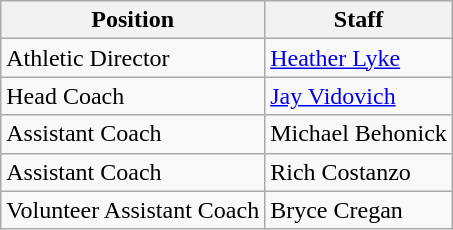<table class="wikitable">
<tr>
<th>Position</th>
<th>Staff</th>
</tr>
<tr>
<td>Athletic Director</td>
<td><a href='#'>Heather Lyke</a></td>
</tr>
<tr>
<td>Head Coach</td>
<td><a href='#'>Jay Vidovich</a></td>
</tr>
<tr>
<td>Assistant Coach</td>
<td>Michael Behonick</td>
</tr>
<tr>
<td>Assistant Coach</td>
<td>Rich Costanzo</td>
</tr>
<tr>
<td>Volunteer Assistant Coach</td>
<td>Bryce Cregan</td>
</tr>
</table>
